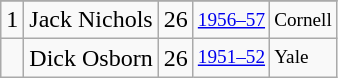<table class="wikitable">
<tr>
</tr>
<tr>
<td>1</td>
<td>Jack Nichols</td>
<td>26</td>
<td style="font-size:80%;"><a href='#'>1956–57</a></td>
<td style="font-size:80%;">Cornell</td>
</tr>
<tr>
<td></td>
<td>Dick Osborn</td>
<td>26</td>
<td style="font-size:80%;"><a href='#'>1951–52</a></td>
<td style="font-size:80%;">Yale</td>
</tr>
</table>
